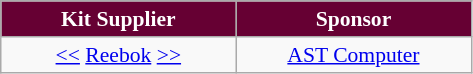<table class="wikitable"  style="text-align:center; font-size:90%; ">
<tr>
<th style="background:#660033;color:#FFFFFF; width:150px;">Kit Supplier</th>
<th style="background:#660033;color:#FFFFFF; width:150px;">Sponsor</th>
</tr>
<tr>
<td><a href='#'><<</a> <a href='#'>Reebok</a>  <a href='#'>>></a></td>
<td><a href='#'>AST Computer</a></td>
</tr>
</table>
